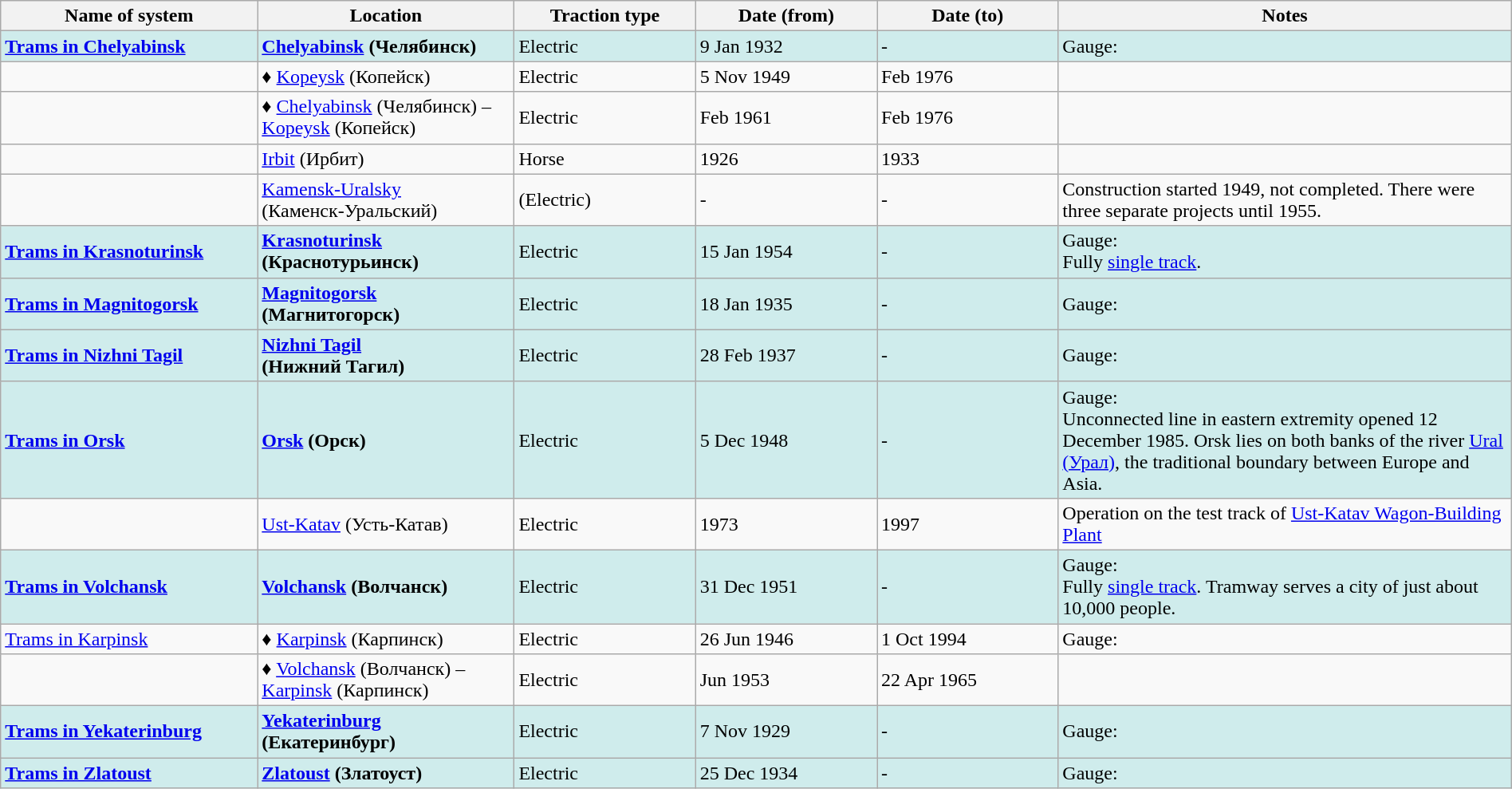<table class="wikitable sortable" style="width:100%;">
<tr>
<th style="width:17%;">Name of system</th>
<th style="width:17%;">Location</th>
<th style="width:12%;">Traction type</th>
<th style="width:12%;">Date (from)</th>
<th style="width:12%;">Date (to)</th>
<th style="width:30%;">Notes</th>
</tr>
<tr style="background:#CFECEC">
<td><strong><a href='#'>Trams in Chelyabinsk</a></strong></td>
<td><strong><a href='#'>Chelyabinsk</a> (Челябинск)</strong></td>
<td>Electric</td>
<td>9 Jan 1932</td>
<td>-</td>
<td>Gauge: </td>
</tr>
<tr>
<td> </td>
<td>♦ <a href='#'>Kopeysk</a> (Копейск)</td>
<td>Electric</td>
<td>5 Nov 1949</td>
<td>Feb 1976</td>
<td> </td>
</tr>
<tr>
<td> </td>
<td>♦ <a href='#'>Chelyabinsk</a> (Челябинск) – <a href='#'>Kopeysk</a> (Копейск)</td>
<td>Electric</td>
<td>Feb 1961</td>
<td>Feb 1976</td>
<td> </td>
</tr>
<tr>
<td> </td>
<td><a href='#'>Irbit</a> (Ирбит)</td>
<td>Horse</td>
<td>1926</td>
<td>1933</td>
<td> </td>
</tr>
<tr>
<td> </td>
<td><a href='#'>Kamensk-Uralsky</a><br>(Каменск-Уральский)</td>
<td>(Electric)</td>
<td>-</td>
<td>-</td>
<td>Construction started 1949, not completed. There were three separate projects until 1955.</td>
</tr>
<tr style="background:#CFECEC">
<td><strong><a href='#'>Trams in Krasnoturinsk</a></strong></td>
<td><strong><a href='#'>Krasnoturinsk</a> (Краснотурьинск)</strong></td>
<td>Electric</td>
<td>15 Jan 1954</td>
<td>-</td>
<td>Gauge: <br>Fully <a href='#'>single track</a>.</td>
</tr>
<tr style="background:#CFECEC">
<td><strong><a href='#'>Trams in Magnitogorsk</a></strong></td>
<td><strong><a href='#'>Magnitogorsk</a> (Магнитогорск)</strong></td>
<td>Electric</td>
<td>18 Jan 1935</td>
<td>-</td>
<td>Gauge: </td>
</tr>
<tr style="background:#CFECEC">
<td><strong><a href='#'>Trams in Nizhni Tagil</a></strong></td>
<td><strong><a href='#'>Nizhni Tagil</a><br>(Нижний Тагил)</strong></td>
<td>Electric</td>
<td>28 Feb 1937</td>
<td>-</td>
<td>Gauge: </td>
</tr>
<tr style="background:#CFECEC">
<td><strong><a href='#'>Trams in Orsk</a></strong></td>
<td><strong><a href='#'>Orsk</a> (Орск)</strong></td>
<td>Electric</td>
<td>5 Dec 1948</td>
<td>-</td>
<td>Gauge: <br>Unconnected line in eastern extremity opened 12 December 1985. Orsk lies on both banks of the river <a href='#'>Ural (Урал)</a>, the traditional boundary between Europe and Asia.</td>
</tr>
<tr>
<td> </td>
<td><a href='#'>Ust-Katav</a> (Усть-Катав)</td>
<td>Electric</td>
<td>1973</td>
<td>1997</td>
<td>Operation on the test track of <a href='#'>Ust-Katav Wagon-Building Plant</a></td>
</tr>
<tr style="background:#CFECEC">
<td><strong><a href='#'>Trams in Volchansk</a></strong></td>
<td><strong><a href='#'>Volchansk</a> (Волчанск)</strong></td>
<td>Electric</td>
<td>31 Dec 1951</td>
<td>-</td>
<td>Gauge: <br>Fully <a href='#'>single track</a>. Tramway serves a city of just about 10,000 people.</td>
</tr>
<tr>
<td><a href='#'>Trams in Karpinsk</a></td>
<td>♦ <a href='#'>Karpinsk</a> (Карпинск)</td>
<td>Electric</td>
<td>26 Jun 1946</td>
<td>1 Oct 1994</td>
<td>Gauge: </td>
</tr>
<tr>
<td> </td>
<td>♦ <a href='#'>Volchansk</a> (Волчанск) – <a href='#'>Karpinsk</a> (Карпинск)</td>
<td>Electric</td>
<td>Jun 1953</td>
<td>22 Apr 1965</td>
<td> </td>
</tr>
<tr style="background:#CFECEC">
<td><strong><a href='#'>Trams in Yekaterinburg</a></strong></td>
<td><strong><a href='#'>Yekaterinburg</a> (Екатеринбург)</strong></td>
<td>Electric</td>
<td>7 Nov 1929</td>
<td>-</td>
<td>Gauge: </td>
</tr>
<tr style="background:#CFECEC">
<td><strong><a href='#'>Trams in Zlatoust</a></strong></td>
<td><strong><a href='#'>Zlatoust</a> (Златоуст)</strong></td>
<td>Electric</td>
<td>25 Dec 1934</td>
<td>-</td>
<td>Gauge: </td>
</tr>
</table>
